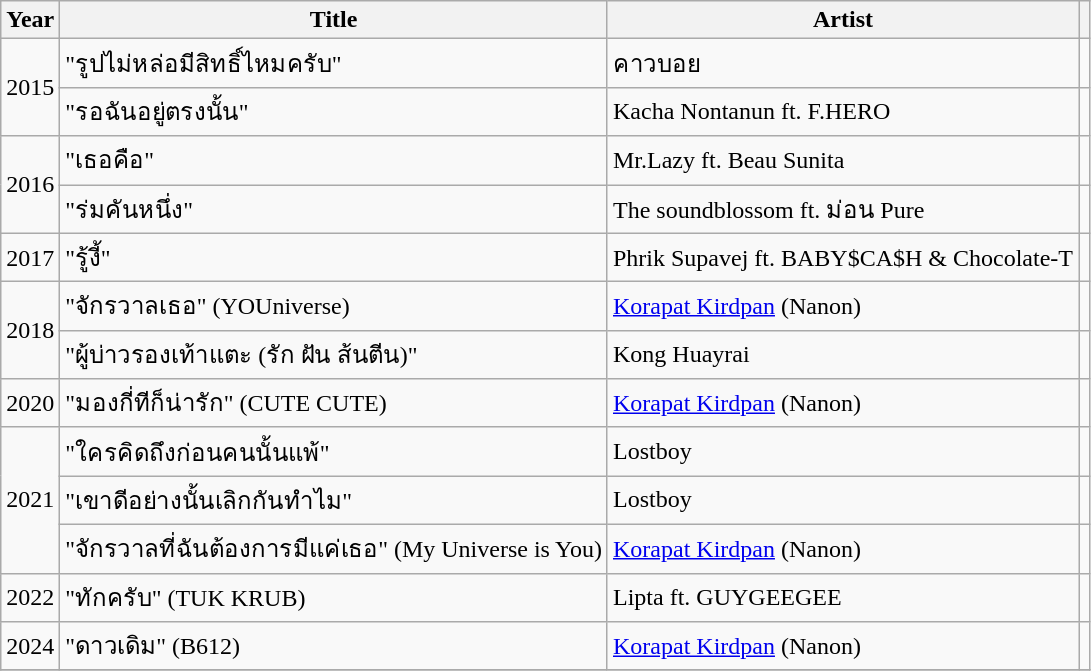<table class="wikitable sortable">
<tr>
<th scope="col">Year</th>
<th scope="col">Title</th>
<th scope="col">Artist</th>
<th scope="col" class="unsortable"></th>
</tr>
<tr>
<td rowspan="2">2015</td>
<td>"รูปไม่หล่อมีสิทธิ์ไหมครับ"</td>
<td>คาวบอย</td>
<td style="text-align: center;"></td>
</tr>
<tr>
<td>"รอฉันอยู่ตรงนั้น"</td>
<td>Kacha Nontanun ft. F.HERO</td>
<td style="text-align: center;"></td>
</tr>
<tr>
<td rowspan="2">2016</td>
<td>"เธอคือ"</td>
<td>Mr.Lazy ft. Beau Sunita</td>
<td style="text-align: center;"></td>
</tr>
<tr>
<td>"ร่มคันหนึ่ง"</td>
<td>The soundblossom ft. ม่อน Pure</td>
<td style="text-align: center;"></td>
</tr>
<tr>
<td>2017</td>
<td>"รู้งี้"</td>
<td>Phrik Supavej ft. BABY$CA$H & Chocolate-T</td>
<td></td>
</tr>
<tr>
<td rowspan="2">2018</td>
<td>"จักรวาลเธอ" (YOUniverse)</td>
<td><a href='#'>Korapat Kirdpan</a> (Nanon)</td>
<td></td>
</tr>
<tr>
<td>"ผู้บ่าวรองเท้าแตะ (รัก ฝัน ส้นตีน)"</td>
<td>Kong Huayrai</td>
<td></td>
</tr>
<tr>
<td>2020</td>
<td>"มองกี่ทีก็น่ารัก" (CUTE CUTE)</td>
<td><a href='#'>Korapat Kirdpan</a> (Nanon)</td>
<td></td>
</tr>
<tr>
<td rowspan="3">2021</td>
<td>"ใครคิดถึงก่อนคนนั้นแพ้"</td>
<td>Lostboy</td>
<td></td>
</tr>
<tr>
<td>"เขาดีอย่างนั้นเลิกกันทำไม"</td>
<td>Lostboy</td>
<td></td>
</tr>
<tr>
<td>"จักรวาลที่ฉันต้องการมีแค่เธอ" (My Universe is You)</td>
<td><a href='#'>Korapat Kirdpan</a> (Nanon)</td>
<td style="text-align: center;"></td>
</tr>
<tr>
<td>2022</td>
<td>"ทักครับ" (TUK KRUB)</td>
<td>Lipta ft. GUYGEEGEE</td>
<td></td>
</tr>
<tr>
<td>2024</td>
<td>"ดาวเดิม" (B612)</td>
<td><a href='#'>Korapat Kirdpan</a> (Nanon)</td>
<td></td>
</tr>
<tr>
</tr>
</table>
